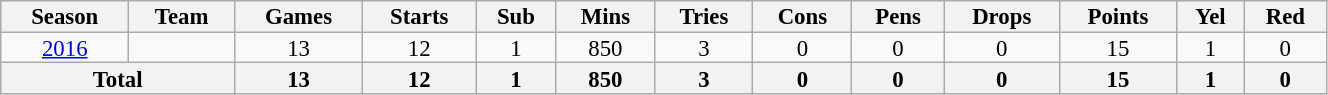<table class="wikitable" style="text-align:center; line-height:90%; font-size:95%; width:70%;">
<tr>
<th>Season</th>
<th>Team</th>
<th>Games</th>
<th>Starts</th>
<th>Sub</th>
<th>Mins</th>
<th>Tries</th>
<th>Cons</th>
<th>Pens</th>
<th>Drops</th>
<th>Points</th>
<th>Yel</th>
<th>Red</th>
</tr>
<tr>
<td><a href='#'>2016</a></td>
<td></td>
<td>13</td>
<td>12</td>
<td>1</td>
<td>850</td>
<td>3</td>
<td>0</td>
<td>0</td>
<td>0</td>
<td>15</td>
<td>1</td>
<td>0</td>
</tr>
<tr>
<th colspan="2">Total</th>
<th>13</th>
<th>12</th>
<th>1</th>
<th>850</th>
<th>3</th>
<th>0</th>
<th>0</th>
<th>0</th>
<th>15</th>
<th>1</th>
<th>0</th>
</tr>
</table>
